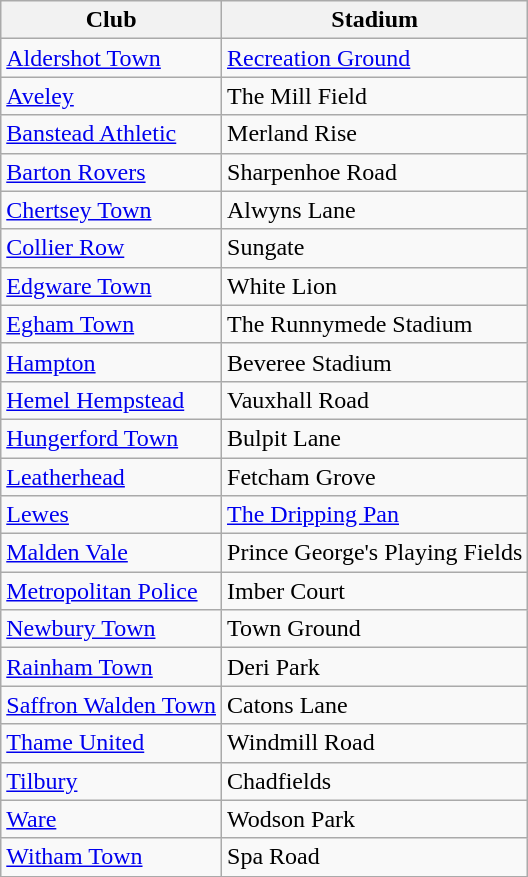<table class="wikitable sortable">
<tr>
<th>Club</th>
<th>Stadium</th>
</tr>
<tr>
<td><a href='#'>Aldershot Town</a></td>
<td><a href='#'>Recreation Ground</a></td>
</tr>
<tr>
<td><a href='#'>Aveley</a></td>
<td>The Mill Field</td>
</tr>
<tr>
<td><a href='#'>Banstead Athletic</a></td>
<td>Merland Rise</td>
</tr>
<tr>
<td><a href='#'>Barton Rovers</a></td>
<td>Sharpenhoe Road</td>
</tr>
<tr>
<td><a href='#'>Chertsey Town</a></td>
<td>Alwyns Lane</td>
</tr>
<tr>
<td><a href='#'>Collier Row</a></td>
<td>Sungate</td>
</tr>
<tr>
<td><a href='#'>Edgware Town</a></td>
<td>White Lion</td>
</tr>
<tr>
<td><a href='#'>Egham Town</a></td>
<td>The Runnymede Stadium</td>
</tr>
<tr>
<td><a href='#'>Hampton</a></td>
<td>Beveree Stadium</td>
</tr>
<tr>
<td><a href='#'>Hemel Hempstead</a></td>
<td>Vauxhall Road</td>
</tr>
<tr>
<td><a href='#'>Hungerford Town</a></td>
<td>Bulpit Lane</td>
</tr>
<tr>
<td><a href='#'>Leatherhead</a></td>
<td>Fetcham Grove</td>
</tr>
<tr>
<td><a href='#'>Lewes</a></td>
<td><a href='#'>The Dripping Pan</a></td>
</tr>
<tr>
<td><a href='#'>Malden Vale</a></td>
<td>Prince George's Playing Fields</td>
</tr>
<tr>
<td><a href='#'>Metropolitan Police</a></td>
<td>Imber Court</td>
</tr>
<tr>
<td><a href='#'>Newbury Town</a></td>
<td>Town Ground</td>
</tr>
<tr>
<td><a href='#'>Rainham Town</a></td>
<td>Deri Park</td>
</tr>
<tr>
<td><a href='#'>Saffron Walden Town</a></td>
<td>Catons Lane</td>
</tr>
<tr>
<td><a href='#'>Thame United</a></td>
<td>Windmill Road</td>
</tr>
<tr>
<td><a href='#'>Tilbury</a></td>
<td>Chadfields</td>
</tr>
<tr>
<td><a href='#'>Ware</a></td>
<td>Wodson Park</td>
</tr>
<tr>
<td><a href='#'>Witham Town</a></td>
<td>Spa Road</td>
</tr>
</table>
